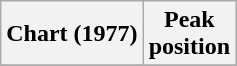<table class="wikitable sortable plainrowheaders">
<tr>
<th>Chart (1977)</th>
<th>Peak<br>position</th>
</tr>
<tr>
</tr>
</table>
